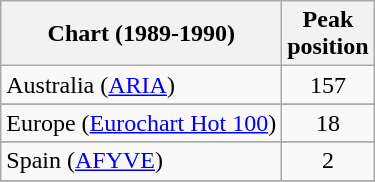<table class="wikitable sortable">
<tr>
<th>Chart (1989-1990)</th>
<th>Peak<br>position</th>
</tr>
<tr>
<td>Australia (<a href='#'>ARIA</a>)</td>
<td style="text-align:center;">157</td>
</tr>
<tr>
</tr>
<tr>
<td>Europe (<a href='#'>Eurochart Hot 100</a>)</td>
<td align="center">18</td>
</tr>
<tr>
</tr>
<tr>
<td>Spain (<a href='#'>AFYVE</a>)</td>
<td align="center">2</td>
</tr>
<tr>
</tr>
<tr>
</tr>
</table>
